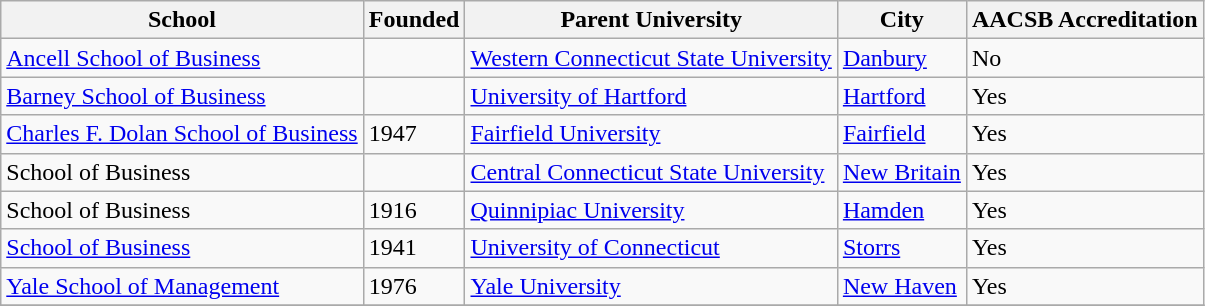<table class="wikitable sortable">
<tr>
<th>School</th>
<th>Founded</th>
<th>Parent University</th>
<th>City</th>
<th>AACSB Accreditation</th>
</tr>
<tr>
<td><a href='#'>Ancell School of Business</a></td>
<td></td>
<td><a href='#'>Western Connecticut State University</a></td>
<td><a href='#'>Danbury</a></td>
<td>No</td>
</tr>
<tr>
<td><a href='#'>Barney School of Business</a></td>
<td></td>
<td><a href='#'>University of Hartford</a></td>
<td><a href='#'>Hartford</a></td>
<td>Yes</td>
</tr>
<tr>
<td><a href='#'>Charles F. Dolan School of Business</a></td>
<td>1947</td>
<td><a href='#'>Fairfield University</a></td>
<td><a href='#'>Fairfield</a></td>
<td>Yes</td>
</tr>
<tr>
<td>School of Business</td>
<td></td>
<td><a href='#'>Central Connecticut State University</a></td>
<td><a href='#'>New Britain</a></td>
<td>Yes</td>
</tr>
<tr>
<td>School of Business</td>
<td>1916</td>
<td><a href='#'>Quinnipiac University</a></td>
<td><a href='#'>Hamden</a></td>
<td>Yes</td>
</tr>
<tr>
<td><a href='#'>School of Business</a></td>
<td>1941</td>
<td><a href='#'>University of Connecticut</a></td>
<td><a href='#'>Storrs</a></td>
<td>Yes</td>
</tr>
<tr>
<td><a href='#'>Yale School of Management</a></td>
<td>1976</td>
<td><a href='#'>Yale University</a></td>
<td><a href='#'>New Haven</a></td>
<td>Yes</td>
</tr>
<tr>
</tr>
</table>
